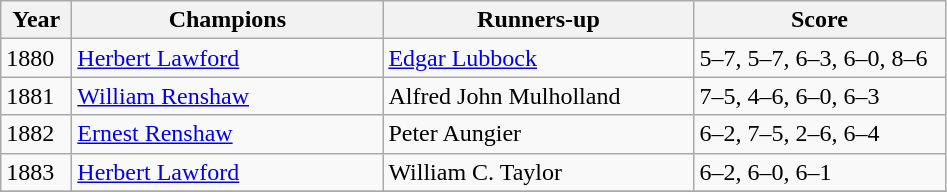<table class="wikitable">
<tr>
<th style="width:40px;">Year</th>
<th style="width:200px;">Champions</th>
<th style="width:200px;">Runners-up</th>
<th style="width:160px;">Score</th>
</tr>
<tr>
<td>1880</td>
<td> <a href='#'>Herbert Lawford</a></td>
<td> <a href='#'>Edgar Lubbock</a></td>
<td>5–7, 5–7, 6–3, 6–0, 8–6</td>
</tr>
<tr>
<td>1881</td>
<td> <a href='#'>William Renshaw</a></td>
<td> Alfred John Mulholland</td>
<td>7–5, 4–6, 6–0, 6–3</td>
</tr>
<tr>
<td>1882</td>
<td> <a href='#'>Ernest Renshaw</a></td>
<td> Peter Aungier</td>
<td>6–2, 7–5, 2–6, 6–4</td>
</tr>
<tr>
<td>1883</td>
<td> <a href='#'>Herbert Lawford</a></td>
<td> William C. Taylor</td>
<td>6–2, 6–0, 6–1</td>
</tr>
<tr>
</tr>
</table>
